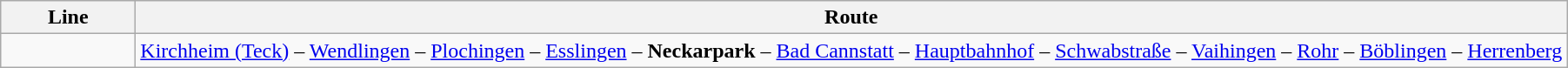<table class="wikitable">
<tr>
<th style="width:6em">Line</th>
<th>Route</th>
</tr>
<tr>
<td align="center"></td>
<td><a href='#'>Kirchheim (Teck)</a> – <a href='#'>Wendlingen</a> – <a href='#'>Plochingen</a> – <a href='#'>Esslingen</a> – <strong>Neckarpark</strong> – <a href='#'>Bad Cannstatt</a> – <a href='#'>Hauptbahnhof</a> – <a href='#'>Schwabstraße</a> – <a href='#'>Vaihingen</a> – <a href='#'>Rohr</a> – <a href='#'>Böblingen</a> – <a href='#'>Herrenberg</a></td>
</tr>
</table>
